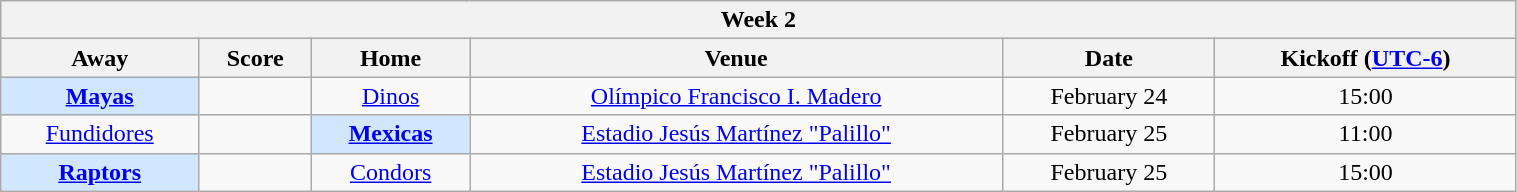<table class="wikitable mw-collapsible mw-collapsed" style="width:80%;">
<tr>
<th colspan="8">Week 2</th>
</tr>
<tr>
<th>Away</th>
<th>Score</th>
<th>Home</th>
<th>Venue</th>
<th>Date</th>
<th>Kickoff (<a href='#'>UTC-6</a>)</th>
</tr>
<tr align="center">
<td bgcolor="#D0E7FF"><strong><a href='#'>Mayas</a></strong></td>
<td></td>
<td><a href='#'>Dinos</a></td>
<td><a href='#'>Olímpico Francisco I. Madero</a></td>
<td>February 24</td>
<td>15:00</td>
</tr>
<tr align="center">
<td><a href='#'>Fundidores</a></td>
<td></td>
<td bgcolor="#D0E7FF"><strong><a href='#'>Mexicas</a></strong></td>
<td><a href='#'>Estadio Jesús Martínez "Palillo"</a></td>
<td>February 25</td>
<td>11:00</td>
</tr>
<tr align="center">
<td bgcolor="#D0E7FF"><strong><a href='#'>Raptors</a></strong></td>
<td></td>
<td><a href='#'>Condors</a></td>
<td><a href='#'>Estadio Jesús Martínez "Palillo"</a></td>
<td>February 25</td>
<td>15:00</td>
</tr>
</table>
